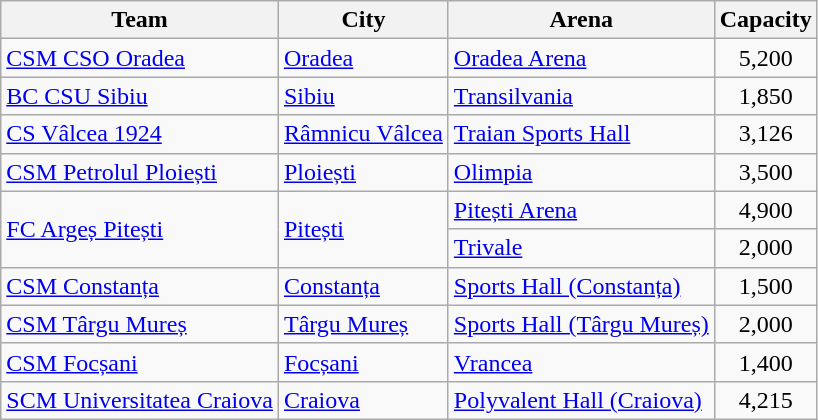<table class="wikitable sortable">
<tr>
<th>Team</th>
<th>City</th>
<th>Arena</th>
<th>Capacity</th>
</tr>
<tr>
<td><a href='#'>CSM CSO Oradea</a></td>
<td><a href='#'>Oradea</a></td>
<td><a href='#'>Oradea Arena</a></td>
<td align="center">5,200</td>
</tr>
<tr>
<td><a href='#'>BC CSU Sibiu</a></td>
<td><a href='#'>Sibiu</a></td>
<td><a href='#'>Transilvania</a></td>
<td align="center">1,850</td>
</tr>
<tr>
<td><a href='#'>CS Vâlcea 1924</a></td>
<td><a href='#'>Râmnicu Vâlcea</a></td>
<td><a href='#'>Traian Sports Hall</a></td>
<td align="center">3,126</td>
</tr>
<tr>
<td><a href='#'>CSM Petrolul Ploiești</a></td>
<td><a href='#'>Ploiești</a></td>
<td><a href='#'>Olimpia</a></td>
<td align="center">3,500</td>
</tr>
<tr>
<td rowspan="2"><a href='#'>FC Argeș Pitești</a></td>
<td rowspan="2"><a href='#'>Pitești</a></td>
<td><a href='#'>Pitești Arena</a></td>
<td align="center">4,900</td>
</tr>
<tr>
<td><a href='#'>Trivale</a></td>
<td align="center">2,000</td>
</tr>
<tr>
<td><a href='#'>CSM Constanța</a></td>
<td><a href='#'>Constanța</a></td>
<td><a href='#'>Sports Hall (Constanța)</a></td>
<td align="center">1,500</td>
</tr>
<tr>
<td><a href='#'>CSM Târgu Mureș</a></td>
<td><a href='#'>Târgu Mureș</a></td>
<td><a href='#'>Sports Hall (Târgu Mureș)</a></td>
<td align="center">2,000</td>
</tr>
<tr>
<td><a href='#'>CSM Focșani</a></td>
<td><a href='#'>Focșani</a></td>
<td><a href='#'>Vrancea</a></td>
<td align="center">1,400</td>
</tr>
<tr>
<td><a href='#'>SCM Universitatea Craiova</a></td>
<td><a href='#'>Craiova</a></td>
<td><a href='#'>Polyvalent Hall (Craiova)</a></td>
<td align="center">4,215</td>
</tr>
</table>
